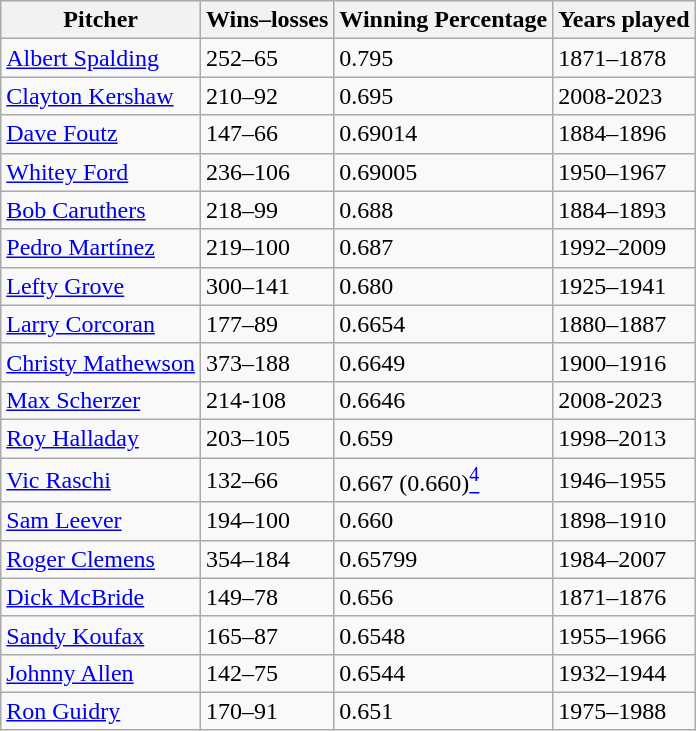<table class="wikitable">
<tr>
<th>Pitcher</th>
<th>Wins–losses</th>
<th>Winning Percentage</th>
<th>Years played</th>
</tr>
<tr>
<td><a href='#'>Albert Spalding</a></td>
<td>252–65</td>
<td>0.795</td>
<td>1871–1878</td>
</tr>
<tr>
<td><a href='#'>Clayton Kershaw</a></td>
<td>210–92</td>
<td>0.695</td>
<td>2008-2023</td>
</tr>
<tr>
<td><a href='#'>Dave Foutz</a></td>
<td>147–66</td>
<td>0.69014</td>
<td>1884–1896</td>
</tr>
<tr>
<td><a href='#'>Whitey Ford</a></td>
<td>236–106</td>
<td>0.69005</td>
<td>1950–1967</td>
</tr>
<tr>
<td><a href='#'>Bob Caruthers</a></td>
<td>218–99</td>
<td>0.688</td>
<td>1884–1893</td>
</tr>
<tr>
<td><a href='#'>Pedro Martínez</a></td>
<td>219–100</td>
<td>0.687</td>
<td>1992–2009</td>
</tr>
<tr>
<td><a href='#'>Lefty Grove</a></td>
<td>300–141</td>
<td>0.680</td>
<td>1925–1941</td>
</tr>
<tr>
<td><a href='#'>Larry Corcoran</a></td>
<td>177–89</td>
<td>0.6654</td>
<td>1880–1887</td>
</tr>
<tr>
<td><a href='#'>Christy Mathewson</a></td>
<td>373–188</td>
<td>0.6649</td>
<td>1900–1916</td>
</tr>
<tr>
<td><a href='#'>Max Scherzer</a></td>
<td>214-108</td>
<td>0.6646</td>
<td>2008-2023</td>
</tr>
<tr>
<td><a href='#'>Roy Halladay</a></td>
<td>203–105</td>
<td>0.659</td>
<td>1998–2013</td>
</tr>
<tr>
<td><a href='#'>Vic Raschi</a></td>
<td>132–66</td>
<td>0.667 (0.660)<a href='#'><sup>4</sup></a></td>
<td>1946–1955</td>
</tr>
<tr>
<td><a href='#'>Sam Leever</a></td>
<td>194–100</td>
<td>0.660</td>
<td>1898–1910</td>
</tr>
<tr>
<td><a href='#'>Roger Clemens</a></td>
<td>354–184</td>
<td>0.65799</td>
<td>1984–2007</td>
</tr>
<tr>
<td><a href='#'>Dick McBride</a></td>
<td>149–78</td>
<td>0.656</td>
<td>1871–1876</td>
</tr>
<tr>
<td><a href='#'>Sandy Koufax</a></td>
<td>165–87</td>
<td>0.6548</td>
<td>1955–1966</td>
</tr>
<tr>
<td><a href='#'>Johnny Allen</a></td>
<td>142–75</td>
<td>0.6544</td>
<td>1932–1944</td>
</tr>
<tr>
<td><a href='#'>Ron Guidry</a></td>
<td>170–91</td>
<td>0.651</td>
<td>1975–1988</td>
</tr>
</table>
